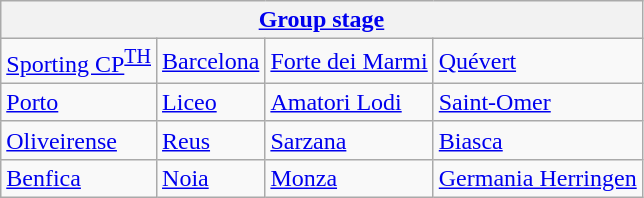<table class="wikitable">
<tr>
<th colspan=4><a href='#'>Group stage</a></th>
</tr>
<tr>
<td> <a href='#'>Sporting CP</a><sup><a href='#'>TH</a></sup> </td>
<td> <a href='#'>Barcelona</a> </td>
<td> <a href='#'>Forte dei Marmi</a> </td>
<td> <a href='#'>Quévert</a> </td>
</tr>
<tr>
<td> <a href='#'>Porto</a> </td>
<td> <a href='#'>Liceo</a> </td>
<td> <a href='#'>Amatori Lodi</a> </td>
<td> <a href='#'>Saint-Omer</a> </td>
</tr>
<tr>
<td> <a href='#'>Oliveirense</a> </td>
<td> <a href='#'>Reus</a> </td>
<td> <a href='#'>Sarzana</a> </td>
<td> <a href='#'>Biasca</a> </td>
</tr>
<tr>
<td> <a href='#'>Benfica</a> </td>
<td> <a href='#'>Noia</a> </td>
<td> <a href='#'>Monza</a> </td>
<td> <a href='#'>Germania Herringen</a> </td>
</tr>
</table>
